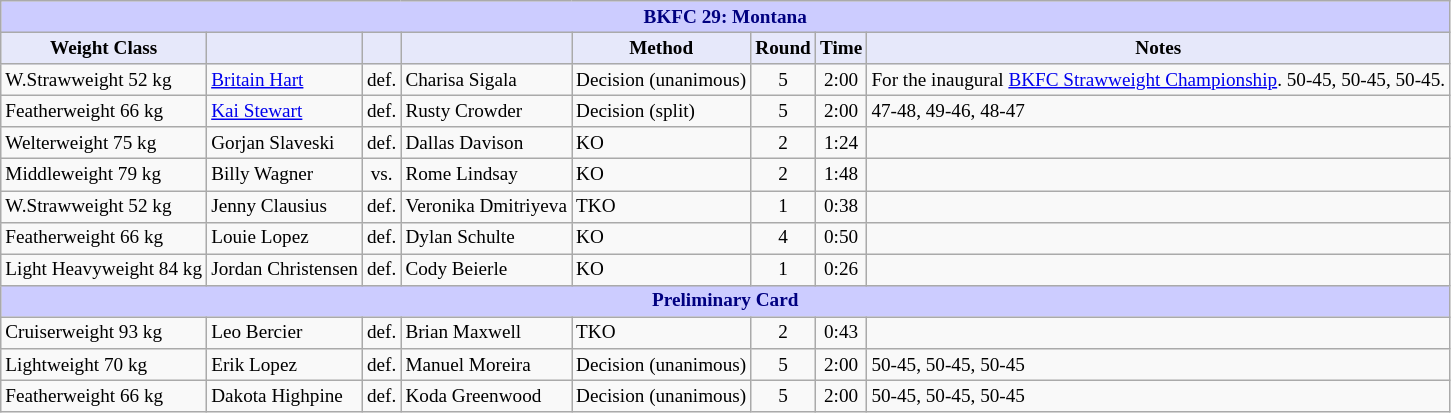<table class="wikitable" style="font-size: 80%;">
<tr>
<th colspan="8" style="background-color: #ccf; color: #000080; text-align: center;"><strong>BKFC 29: Montana</strong></th>
</tr>
<tr>
<th colspan="1" style="background-color: #E6E8FA; color: #000000; text-align: center;">Weight Class</th>
<th colspan="1" style="background-color: #E6E8FA; color: #000000; text-align: center;"></th>
<th colspan="1" style="background-color: #E6E8FA; color: #000000; text-align: center;"></th>
<th colspan="1" style="background-color: #E6E8FA; color: #000000; text-align: center;"></th>
<th colspan="1" style="background-color: #E6E8FA; color: #000000; text-align: center;">Method</th>
<th colspan="1" style="background-color: #E6E8FA; color: #000000; text-align: center;">Round</th>
<th colspan="1" style="background-color: #E6E8FA; color: #000000; text-align: center;">Time</th>
<th colspan="1" style="background-color: #E6E8FA; color: #000000; text-align: center;">Notes</th>
</tr>
<tr>
<td>W.Strawweight 52 kg</td>
<td> <a href='#'>Britain Hart</a></td>
<td align=center>def.</td>
<td> Charisa Sigala</td>
<td>Decision (unanimous)</td>
<td align=center>5</td>
<td align=center>2:00</td>
<td>For the inaugural <a href='#'>BKFC Strawweight Championship</a>. 50-45, 50-45, 50-45.</td>
</tr>
<tr>
<td>Featherweight 66 kg</td>
<td> <a href='#'>Kai Stewart</a></td>
<td align=center>def.</td>
<td> Rusty Crowder</td>
<td>Decision (split)</td>
<td align=center>5</td>
<td align=center>2:00</td>
<td>47-48, 49-46, 48-47</td>
</tr>
<tr>
<td>Welterweight 75 kg</td>
<td> Gorjan Slaveski</td>
<td align=center>def.</td>
<td> Dallas Davison</td>
<td>KO</td>
<td align=center>2</td>
<td align=center>1:24</td>
<td></td>
</tr>
<tr>
<td>Middleweight 79 kg</td>
<td> Billy Wagner</td>
<td align=center>vs.</td>
<td> Rome Lindsay</td>
<td>KO</td>
<td align=center>2</td>
<td align=center>1:48</td>
<td></td>
</tr>
<tr>
<td>W.Strawweight 52 kg</td>
<td> Jenny Clausius</td>
<td align=center>def.</td>
<td> Veronika Dmitriyeva</td>
<td>TKO</td>
<td align=center>1</td>
<td align=center>0:38</td>
<td></td>
</tr>
<tr>
<td>Featherweight 66 kg</td>
<td> Louie Lopez</td>
<td align=center>def.</td>
<td> Dylan Schulte</td>
<td>KO</td>
<td align=center>4</td>
<td align=center>0:50</td>
<td></td>
</tr>
<tr>
<td>Light Heavyweight 84 kg</td>
<td> Jordan Christensen</td>
<td align=center>def.</td>
<td> Cody Beierle</td>
<td>KO</td>
<td align=center>1</td>
<td align=center>0:26</td>
<td></td>
</tr>
<tr>
<th colspan="8" style="background-color: #ccf; color: #000080; text-align: center;"><strong>Preliminary Card</strong></th>
</tr>
<tr>
<td>Cruiserweight 93 kg</td>
<td> Leo Bercier</td>
<td align=center>def.</td>
<td> Brian Maxwell</td>
<td>TKO</td>
<td align=center>2</td>
<td align=center>0:43</td>
<td></td>
</tr>
<tr>
<td>Lightweight 70 kg</td>
<td> Erik Lopez</td>
<td align=center>def.</td>
<td> Manuel Moreira</td>
<td>Decision (unanimous)</td>
<td align=center>5</td>
<td align=center>2:00</td>
<td>50-45, 50-45, 50-45</td>
</tr>
<tr>
<td>Featherweight 66 kg</td>
<td> Dakota Highpine</td>
<td align=center>def.</td>
<td> Koda Greenwood</td>
<td>Decision (unanimous)</td>
<td align=center>5</td>
<td align=center>2:00</td>
<td>50-45, 50-45, 50-45</td>
</tr>
</table>
